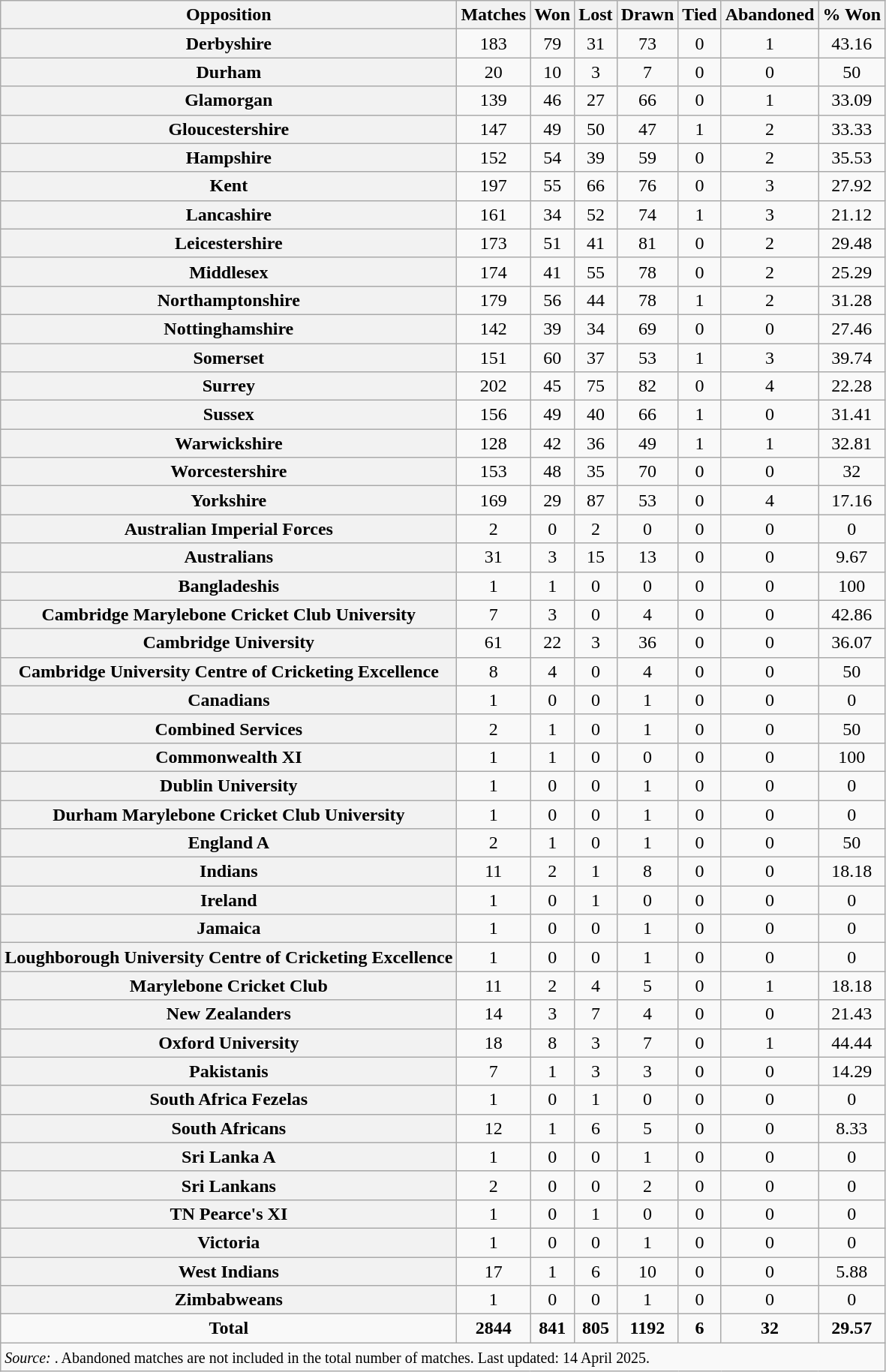<table class="wikitable plainrowheaders sortable">
<tr>
<th scope=col>Opposition</th>
<th scope=col>Matches</th>
<th scope=col>Won</th>
<th scope=col>Lost</th>
<th scope=col>Drawn</th>
<th scope=col>Tied</th>
<th scope=col>Abandoned</th>
<th scope=col>% Won</th>
</tr>
<tr align=center>
<th scope=row>Derbyshire</th>
<td>183</td>
<td>79</td>
<td>31</td>
<td>73</td>
<td>0</td>
<td>1</td>
<td>43.16</td>
</tr>
<tr align=center>
<th scope=row>Durham</th>
<td>20</td>
<td>10</td>
<td>3</td>
<td>7</td>
<td>0</td>
<td>0</td>
<td>50</td>
</tr>
<tr align=center>
<th scope=row>Glamorgan</th>
<td>139</td>
<td>46</td>
<td>27</td>
<td>66</td>
<td>0</td>
<td>1</td>
<td>33.09</td>
</tr>
<tr align=center>
<th scope=row>Gloucestershire</th>
<td>147</td>
<td>49</td>
<td>50</td>
<td>47</td>
<td>1</td>
<td>2</td>
<td>33.33</td>
</tr>
<tr align=center>
<th scope=row>Hampshire</th>
<td>152</td>
<td>54</td>
<td>39</td>
<td>59</td>
<td>0</td>
<td>2</td>
<td>35.53</td>
</tr>
<tr align=center>
<th scope=row>Kent</th>
<td>197</td>
<td>55</td>
<td>66</td>
<td>76</td>
<td>0</td>
<td>3</td>
<td>27.92</td>
</tr>
<tr align=center>
<th scope=row>Lancashire</th>
<td>161</td>
<td>34</td>
<td>52</td>
<td>74</td>
<td>1</td>
<td>3</td>
<td>21.12</td>
</tr>
<tr align=center>
<th scope=row>Leicestershire</th>
<td>173</td>
<td>51</td>
<td>41</td>
<td>81</td>
<td>0</td>
<td>2</td>
<td>29.48</td>
</tr>
<tr align=center>
<th scope=row>Middlesex</th>
<td>174</td>
<td>41</td>
<td>55</td>
<td>78</td>
<td>0</td>
<td>2</td>
<td>25.29</td>
</tr>
<tr align=center>
<th scope=row>Northamptonshire</th>
<td>179</td>
<td>56</td>
<td>44</td>
<td>78</td>
<td>1</td>
<td>2</td>
<td>31.28</td>
</tr>
<tr align=center>
<th scope=row>Nottinghamshire</th>
<td>142</td>
<td>39</td>
<td>34</td>
<td>69</td>
<td>0</td>
<td>0</td>
<td>27.46</td>
</tr>
<tr align=center>
<th scope=row>Somerset</th>
<td>151</td>
<td>60</td>
<td>37</td>
<td>53</td>
<td>1</td>
<td>3</td>
<td>39.74</td>
</tr>
<tr align=center>
<th scope=row>Surrey</th>
<td>202</td>
<td>45</td>
<td>75</td>
<td>82</td>
<td>0</td>
<td>4</td>
<td>22.28</td>
</tr>
<tr align=center>
<th scope=row>Sussex</th>
<td>156</td>
<td>49</td>
<td>40</td>
<td>66</td>
<td>1</td>
<td>0</td>
<td>31.41</td>
</tr>
<tr align=center>
<th scope=row>Warwickshire</th>
<td>128</td>
<td>42</td>
<td>36</td>
<td>49</td>
<td>1</td>
<td>1</td>
<td>32.81</td>
</tr>
<tr align=center>
<th scope=row>Worcestershire</th>
<td>153</td>
<td>48</td>
<td>35</td>
<td>70</td>
<td>0</td>
<td>0</td>
<td>32</td>
</tr>
<tr align=center>
<th scope=row>Yorkshire</th>
<td>169</td>
<td>29</td>
<td>87</td>
<td>53</td>
<td>0</td>
<td>4</td>
<td>17.16</td>
</tr>
<tr align=center>
<th scope=row>Australian Imperial Forces</th>
<td>2</td>
<td>0</td>
<td>2</td>
<td>0</td>
<td>0</td>
<td>0</td>
<td>0</td>
</tr>
<tr align=center>
<th scope=row>Australians</th>
<td>31</td>
<td>3</td>
<td>15</td>
<td>13</td>
<td>0</td>
<td>0</td>
<td>9.67</td>
</tr>
<tr align=center>
<th scope=row>Bangladeshis</th>
<td>1</td>
<td>1</td>
<td>0</td>
<td>0</td>
<td>0</td>
<td>0</td>
<td>100</td>
</tr>
<tr align=center>
<th scope=row>Cambridge Marylebone Cricket Club University</th>
<td>7</td>
<td>3</td>
<td>0</td>
<td>4</td>
<td>0</td>
<td>0</td>
<td>42.86</td>
</tr>
<tr align=center>
<th scope=row>Cambridge University</th>
<td>61</td>
<td>22</td>
<td>3</td>
<td>36</td>
<td>0</td>
<td>0</td>
<td>36.07</td>
</tr>
<tr align=center>
<th scope=row>Cambridge University Centre of Cricketing Excellence</th>
<td>8</td>
<td>4</td>
<td>0</td>
<td>4</td>
<td>0</td>
<td>0</td>
<td>50</td>
</tr>
<tr align=center>
<th scope=row>Canadians</th>
<td>1</td>
<td>0</td>
<td>0</td>
<td>1</td>
<td>0</td>
<td>0</td>
<td>0</td>
</tr>
<tr align=center>
<th scope=row>Combined Services</th>
<td>2</td>
<td>1</td>
<td>0</td>
<td>1</td>
<td>0</td>
<td>0</td>
<td>50</td>
</tr>
<tr align=center>
<th scope=row>Commonwealth XI</th>
<td>1</td>
<td>1</td>
<td>0</td>
<td>0</td>
<td>0</td>
<td>0</td>
<td>100</td>
</tr>
<tr align=center>
<th scope=row>Dublin University</th>
<td>1</td>
<td>0</td>
<td>0</td>
<td>1</td>
<td>0</td>
<td>0</td>
<td>0</td>
</tr>
<tr align=center>
<th scope=row>Durham Marylebone Cricket Club University</th>
<td>1</td>
<td>0</td>
<td>0</td>
<td>1</td>
<td>0</td>
<td>0</td>
<td>0</td>
</tr>
<tr align=center>
<th scope=row>England A</th>
<td>2</td>
<td>1</td>
<td>0</td>
<td>1</td>
<td>0</td>
<td>0</td>
<td>50</td>
</tr>
<tr align=center>
<th scope=row>Indians</th>
<td>11</td>
<td>2</td>
<td>1</td>
<td>8</td>
<td>0</td>
<td>0</td>
<td>18.18</td>
</tr>
<tr align=center>
<th scope=row>Ireland</th>
<td>1</td>
<td>0</td>
<td>1</td>
<td>0</td>
<td>0</td>
<td>0</td>
<td>0</td>
</tr>
<tr align=center>
<th scope=row>Jamaica</th>
<td>1</td>
<td>0</td>
<td>0</td>
<td>1</td>
<td>0</td>
<td>0</td>
<td>0</td>
</tr>
<tr align=center>
<th scope=row>Loughborough University Centre of Cricketing Excellence</th>
<td>1</td>
<td>0</td>
<td>0</td>
<td>1</td>
<td>0</td>
<td>0</td>
<td>0</td>
</tr>
<tr align=center>
<th scope=row>Marylebone Cricket Club</th>
<td>11</td>
<td>2</td>
<td>4</td>
<td>5</td>
<td>0</td>
<td>1</td>
<td>18.18</td>
</tr>
<tr align=center>
<th scope=row>New Zealanders</th>
<td>14</td>
<td>3</td>
<td>7</td>
<td>4</td>
<td>0</td>
<td>0</td>
<td>21.43</td>
</tr>
<tr align=center>
<th scope=row>Oxford University</th>
<td>18</td>
<td>8</td>
<td>3</td>
<td>7</td>
<td>0</td>
<td>1</td>
<td>44.44</td>
</tr>
<tr align=center>
<th scope=row>Pakistanis</th>
<td>7</td>
<td>1</td>
<td>3</td>
<td>3</td>
<td>0</td>
<td>0</td>
<td>14.29</td>
</tr>
<tr align=center>
<th scope=row>South Africa Fezelas</th>
<td>1</td>
<td>0</td>
<td>1</td>
<td>0</td>
<td>0</td>
<td>0</td>
<td>0</td>
</tr>
<tr align=center>
<th scope=row>South Africans</th>
<td>12</td>
<td>1</td>
<td>6</td>
<td>5</td>
<td>0</td>
<td>0</td>
<td>8.33</td>
</tr>
<tr align=center>
<th scope=row>Sri Lanka A</th>
<td>1</td>
<td>0</td>
<td>0</td>
<td>1</td>
<td>0</td>
<td>0</td>
<td>0</td>
</tr>
<tr align=center>
<th scope=row>Sri Lankans</th>
<td>2</td>
<td>0</td>
<td>0</td>
<td>2</td>
<td>0</td>
<td>0</td>
<td>0</td>
</tr>
<tr align=center>
<th scope=row>TN Pearce's XI</th>
<td>1</td>
<td>0</td>
<td>1</td>
<td>0</td>
<td>0</td>
<td>0</td>
<td>0</td>
</tr>
<tr align=center>
<th scope=row>Victoria</th>
<td>1</td>
<td>0</td>
<td>0</td>
<td>1</td>
<td>0</td>
<td>0</td>
<td>0</td>
</tr>
<tr align=center>
<th scope=row>West Indians</th>
<td>17</td>
<td>1</td>
<td>6</td>
<td>10</td>
<td>0</td>
<td>0</td>
<td>5.88</td>
</tr>
<tr align=center>
<th scope=row>Zimbabweans</th>
<td>1</td>
<td>0</td>
<td>0</td>
<td>1</td>
<td>0</td>
<td>0</td>
<td>0</td>
</tr>
<tr class=sortbottom align=center>
<td colspan=1><strong>Total</strong></td>
<td><strong>2844</strong></td>
<td><strong>841</strong></td>
<td><strong>805</strong></td>
<td><strong>1192</strong></td>
<td><strong>6</strong></td>
<td><strong>32</strong></td>
<td><strong>29.57</strong></td>
</tr>
<tr class=sortbottom>
<td colspan=8><small><em>Source: </em>. Abandoned matches are not included in the total number of matches.  Last updated: 14 April 2025.</small></td>
</tr>
</table>
